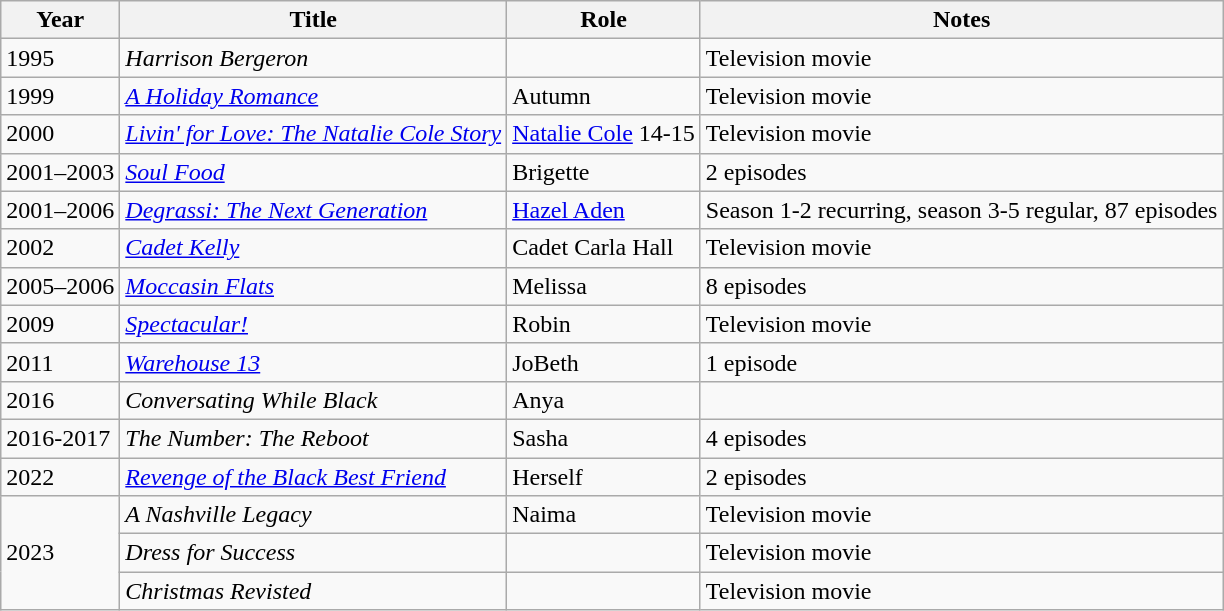<table class="wikitable sortable">
<tr>
<th>Year</th>
<th>Title</th>
<th>Role</th>
<th class="unsortable">Notes</th>
</tr>
<tr>
<td>1995</td>
<td><em>Harrison Bergeron</em></td>
<td></td>
<td>Television movie</td>
</tr>
<tr>
<td>1999</td>
<td data-sort-value="Holiday Romance, A"><em><a href='#'>A Holiday Romance</a></em></td>
<td>Autumn</td>
<td>Television movie</td>
</tr>
<tr>
<td>2000</td>
<td><em><a href='#'>Livin' for Love: The Natalie Cole Story</a></em></td>
<td><a href='#'>Natalie Cole</a> 14-15</td>
<td>Television movie</td>
</tr>
<tr>
<td>2001–2003</td>
<td><em><a href='#'>Soul Food</a></em></td>
<td>Brigette</td>
<td>2 episodes</td>
</tr>
<tr>
<td>2001–2006</td>
<td><em><a href='#'>Degrassi: The Next Generation</a></em></td>
<td><a href='#'>Hazel Aden</a></td>
<td>Season 1-2 recurring, season 3-5 regular, 87 episodes</td>
</tr>
<tr>
<td>2002</td>
<td><em><a href='#'>Cadet Kelly</a></em></td>
<td>Cadet Carla Hall</td>
<td>Television movie</td>
</tr>
<tr>
<td>2005–2006</td>
<td><em><a href='#'>Moccasin Flats</a></em></td>
<td>Melissa</td>
<td>8 episodes</td>
</tr>
<tr>
<td>2009</td>
<td><em><a href='#'>Spectacular!</a></em></td>
<td>Robin</td>
<td>Television movie</td>
</tr>
<tr>
<td>2011</td>
<td><em><a href='#'>Warehouse 13</a></em></td>
<td>JoBeth</td>
<td>1 episode</td>
</tr>
<tr>
<td>2016</td>
<td><em>Conversating While Black</em></td>
<td>Anya</td>
<td></td>
</tr>
<tr>
<td>2016-2017</td>
<td data-sort-value="Number: The Reboot, The"><em>The Number: The Reboot</em></td>
<td>Sasha</td>
<td>4 episodes</td>
</tr>
<tr>
<td>2022</td>
<td><em><a href='#'>Revenge of the Black Best Friend</a></em></td>
<td>Herself</td>
<td>2 episodes</td>
</tr>
<tr>
<td rowspan="3">2023</td>
<td data-sort-value="Nashville Legacy, A"><em>A Nashville Legacy</em></td>
<td>Naima</td>
<td>Television movie</td>
</tr>
<tr>
<td><em>Dress for Success</em></td>
<td></td>
<td>Television movie</td>
</tr>
<tr>
<td><em>Christmas Revisted</em></td>
<td></td>
<td>Television movie</td>
</tr>
</table>
